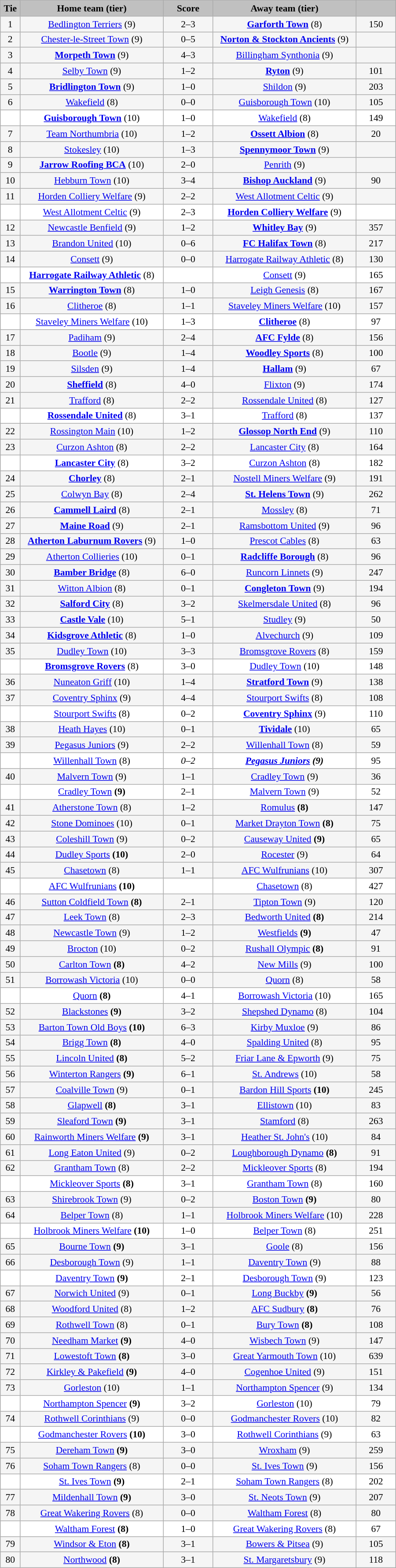<table class="wikitable" style="width: 600px; background:WhiteSmoke; text-align:center; font-size:90%">
<tr>
<td scope="col" style="width:  5.00%; background:silver;"><strong>Tie</strong></td>
<td scope="col" style="width: 36.25%; background:silver;"><strong>Home team (tier)</strong></td>
<td scope="col" style="width: 12.50%; background:silver;"><strong>Score</strong></td>
<td scope="col" style="width: 36.25%; background:silver;"><strong>Away team (tier)</strong></td>
<td scope="col" style="width: 10.00%; background:silver;"><strong></strong></td>
</tr>
<tr>
<td>1</td>
<td><a href='#'>Bedlington Terriers</a> (9)</td>
<td>2–3</td>
<td><strong><a href='#'>Garforth Town</a></strong> (8)</td>
<td>150</td>
</tr>
<tr>
<td>2</td>
<td><a href='#'>Chester-le-Street Town</a> (9)</td>
<td>0–5</td>
<td><strong><a href='#'>Norton & Stockton Ancients</a></strong> (9)</td>
<td></td>
</tr>
<tr>
<td>3</td>
<td><strong><a href='#'>Morpeth Town</a></strong> (9)</td>
<td>4–3</td>
<td><a href='#'>Billingham Synthonia</a> (9)</td>
<td></td>
</tr>
<tr>
<td>4</td>
<td><a href='#'>Selby Town</a> (9)</td>
<td>1–2</td>
<td><strong><a href='#'>Ryton</a></strong> (9)</td>
<td>101</td>
</tr>
<tr>
<td>5</td>
<td><strong><a href='#'>Bridlington Town</a></strong> (9)</td>
<td>1–0</td>
<td><a href='#'>Shildon</a> (9)</td>
<td>203</td>
</tr>
<tr>
<td>6</td>
<td><a href='#'>Wakefield</a> (8)</td>
<td>0–0</td>
<td><a href='#'>Guisborough Town</a> (10)</td>
<td>105</td>
</tr>
<tr style="background:white;">
<td><em></em></td>
<td><strong><a href='#'>Guisborough Town</a></strong> (10)</td>
<td>1–0</td>
<td><a href='#'>Wakefield</a> (8)</td>
<td>149</td>
</tr>
<tr>
<td>7</td>
<td><a href='#'>Team Northumbria</a> (10)</td>
<td>1–2</td>
<td><strong><a href='#'>Ossett Albion</a></strong> (8)</td>
<td>20</td>
</tr>
<tr>
<td>8</td>
<td><a href='#'>Stokesley</a> (10)</td>
<td>1–3</td>
<td><strong><a href='#'>Spennymoor Town</a></strong> (9)</td>
<td></td>
</tr>
<tr>
<td>9</td>
<td><strong><a href='#'>Jarrow Roofing BCA</a></strong> (10)</td>
<td>2–0</td>
<td><a href='#'>Penrith</a> (9)</td>
<td></td>
</tr>
<tr>
<td>10</td>
<td><a href='#'>Hebburn Town</a> (10)</td>
<td>3–4</td>
<td><strong><a href='#'>Bishop Auckland</a></strong> (9)</td>
<td>90</td>
</tr>
<tr>
<td>11</td>
<td><a href='#'>Horden Colliery Welfare</a> (9)</td>
<td>2–2</td>
<td><a href='#'>West Allotment Celtic</a> (9)</td>
<td></td>
</tr>
<tr style="background:white;">
<td><em></em></td>
<td><a href='#'>West Allotment Celtic</a> (9)</td>
<td>2–3</td>
<td><strong><a href='#'>Horden Colliery Welfare</a></strong> (9)</td>
<td></td>
</tr>
<tr>
<td>12</td>
<td><a href='#'>Newcastle Benfield</a> (9)</td>
<td>1–2</td>
<td><strong><a href='#'>Whitley Bay</a></strong> (9)</td>
<td>357</td>
</tr>
<tr>
<td>13</td>
<td><a href='#'>Brandon United</a> (10)</td>
<td>0–6</td>
<td><strong><a href='#'>FC Halifax Town</a></strong> (8)</td>
<td>217</td>
</tr>
<tr>
<td>14</td>
<td><a href='#'>Consett</a> (9)</td>
<td>0–0</td>
<td><a href='#'>Harrogate Railway Athletic</a> (8)</td>
<td>130</td>
</tr>
<tr style="background:white;">
<td><em></em></td>
<td><strong><a href='#'>Harrogate Railway Athletic</a></strong> (8)</td>
<td></td>
<td><a href='#'>Consett</a> (9)</td>
<td>165</td>
</tr>
<tr>
<td>15</td>
<td><strong><a href='#'>Warrington Town</a></strong> (8)</td>
<td>1–0</td>
<td><a href='#'>Leigh Genesis</a> (8)</td>
<td>167</td>
</tr>
<tr>
<td>16</td>
<td><a href='#'>Clitheroe</a> (8)</td>
<td>1–1</td>
<td><a href='#'>Staveley Miners Welfare</a> (10)</td>
<td>157</td>
</tr>
<tr style="background:white;">
<td><em></em></td>
<td><a href='#'>Staveley Miners Welfare</a> (10)</td>
<td>1–3</td>
<td><strong><a href='#'>Clitheroe</a></strong> (8)</td>
<td>97</td>
</tr>
<tr>
<td>17</td>
<td><a href='#'>Padiham</a> (9)</td>
<td>2–4</td>
<td><strong><a href='#'>AFC Fylde</a></strong> (8)</td>
<td>156</td>
</tr>
<tr>
<td>18</td>
<td><a href='#'>Bootle</a> (9)</td>
<td>1–4</td>
<td><strong><a href='#'>Woodley Sports</a></strong> (8)</td>
<td>100</td>
</tr>
<tr>
<td>19</td>
<td><a href='#'>Silsden</a> (9)</td>
<td>1–4</td>
<td><strong><a href='#'>Hallam</a></strong> (9)</td>
<td>67</td>
</tr>
<tr>
<td>20</td>
<td><strong><a href='#'>Sheffield</a></strong> (8)</td>
<td>4–0</td>
<td><a href='#'>Flixton</a> (9)</td>
<td>174</td>
</tr>
<tr>
<td>21</td>
<td><a href='#'>Trafford</a> (8)</td>
<td>2–2</td>
<td><a href='#'>Rossendale United</a> (8)</td>
<td>127</td>
</tr>
<tr style="background:white;">
<td><em></em></td>
<td><strong><a href='#'>Rossendale United</a></strong> (8)</td>
<td>3–1</td>
<td><a href='#'>Trafford</a> (8)</td>
<td>137</td>
</tr>
<tr>
<td>22</td>
<td><a href='#'>Rossington Main</a> (10)</td>
<td>1–2</td>
<td><strong><a href='#'>Glossop North End</a></strong> (9)</td>
<td>110</td>
</tr>
<tr>
<td>23</td>
<td><a href='#'>Curzon Ashton</a> (8)</td>
<td>2–2</td>
<td><a href='#'>Lancaster City</a> (8)</td>
<td>164</td>
</tr>
<tr style="background:white;">
<td><em></em></td>
<td><strong><a href='#'>Lancaster City</a></strong> (8)</td>
<td>3–2</td>
<td><a href='#'>Curzon Ashton</a> (8)</td>
<td>182</td>
</tr>
<tr>
<td>24</td>
<td><strong><a href='#'>Chorley</a></strong> (8)</td>
<td>2–1</td>
<td><a href='#'>Nostell Miners Welfare</a> (9)</td>
<td>191</td>
</tr>
<tr>
<td>25</td>
<td><a href='#'>Colwyn Bay</a> (8)</td>
<td>2–4</td>
<td><strong><a href='#'>St. Helens Town</a></strong> (9)</td>
<td>262</td>
</tr>
<tr>
<td>26</td>
<td><strong><a href='#'>Cammell Laird</a></strong> (8)</td>
<td>2–1</td>
<td><a href='#'>Mossley</a> (8)</td>
<td>71</td>
</tr>
<tr>
<td>27</td>
<td><strong><a href='#'>Maine Road</a></strong> (9)</td>
<td>2–1</td>
<td><a href='#'>Ramsbottom United</a> (9)</td>
<td>96</td>
</tr>
<tr>
<td>28</td>
<td><strong><a href='#'>Atherton Laburnum Rovers</a></strong> (9)</td>
<td>1–0</td>
<td><a href='#'>Prescot Cables</a> (8)</td>
<td>63</td>
</tr>
<tr>
<td>29</td>
<td><a href='#'>Atherton Collieries</a> (10)</td>
<td>0–1</td>
<td><strong><a href='#'>Radcliffe Borough</a></strong> (8)</td>
<td>96</td>
</tr>
<tr>
<td>30</td>
<td><strong><a href='#'>Bamber Bridge</a></strong> (8)</td>
<td>6–0</td>
<td><a href='#'>Runcorn Linnets</a> (9)</td>
<td>247</td>
</tr>
<tr>
<td>31</td>
<td><a href='#'>Witton Albion</a> (8)</td>
<td>0–1</td>
<td><strong><a href='#'>Congleton Town</a></strong> (9)</td>
<td>194</td>
</tr>
<tr>
<td>32</td>
<td><strong><a href='#'>Salford City</a></strong> (8)</td>
<td>3–2</td>
<td><a href='#'>Skelmersdale United</a> (8)</td>
<td>96</td>
</tr>
<tr>
<td>33</td>
<td><strong><a href='#'>Castle Vale</a></strong> (10)</td>
<td>5–1</td>
<td><a href='#'>Studley</a> (9)</td>
<td>50</td>
</tr>
<tr>
<td>34</td>
<td><strong><a href='#'>Kidsgrove Athletic</a></strong> (8)</td>
<td>1–0</td>
<td><a href='#'>Alvechurch</a> (9)</td>
<td>109</td>
</tr>
<tr>
<td>35</td>
<td><a href='#'>Dudley Town</a> (10)</td>
<td>3–3</td>
<td><a href='#'>Bromsgrove Rovers</a> (8)</td>
<td>159</td>
</tr>
<tr style="background:white;">
<td><em></em></td>
<td><strong><a href='#'>Bromsgrove Rovers</a></strong> (8)</td>
<td>3–0</td>
<td><a href='#'>Dudley Town</a> (10)</td>
<td>148</td>
</tr>
<tr>
<td>36</td>
<td><a href='#'>Nuneaton Griff</a> (10)</td>
<td>1–4</td>
<td><strong><a href='#'>Stratford Town</a></strong> (9)</td>
<td>138</td>
</tr>
<tr>
<td>37</td>
<td><a href='#'>Coventry Sphinx</a> (9)</td>
<td>4–4</td>
<td><a href='#'>Stourport Swifts</a> (8)</td>
<td>108</td>
</tr>
<tr style="background:white;">
<td><em></em></td>
<td><a href='#'>Stourport Swifts</a> (8)</td>
<td>0–2</td>
<td><strong><a href='#'>Coventry Sphinx</a></strong> (9)</td>
<td>110</td>
</tr>
<tr>
<td>38</td>
<td><a href='#'>Heath Hayes</a> (10)</td>
<td>0–1</td>
<td><strong><a href='#'>Tividale</a></strong> (10)</td>
<td>65</td>
</tr>
<tr>
<td>39</td>
<td><a href='#'>Pegasus Juniors</a> (9)</td>
<td>2–2</td>
<td><a href='#'>Willenhall Town</a> (8)</td>
<td>59</td>
</tr>
<tr style="background:white;">
<td><em></em></td>
<td><a href='#'>Willenhall Town</a> (8)</td>
<td><em>0–2</em></td>
<td><strong><em><a href='#'>Pegasus Juniors</a><strong> (9)<em></td>
<td></em>95<em></td>
</tr>
<tr>
<td>40</td>
<td><a href='#'>Malvern Town</a> (9)</td>
<td>1–1</td>
<td><a href='#'>Cradley Town</a> (9)</td>
<td>36</td>
</tr>
<tr style="background:white;">
<td></em><em></td>
<td></strong><a href='#'>Cradley Town</a><strong> (9)</td>
<td>2–1</td>
<td><a href='#'>Malvern Town</a> (9)</td>
<td>52</td>
</tr>
<tr>
<td>41</td>
<td><a href='#'>Atherstone Town</a> (8)</td>
<td>1–2</td>
<td></strong><a href='#'>Romulus</a><strong> (8)</td>
<td>147</td>
</tr>
<tr>
<td>42</td>
<td><a href='#'>Stone Dominoes</a> (10)</td>
<td>0–1</td>
<td></strong><a href='#'>Market Drayton Town</a><strong> (8)</td>
<td>75</td>
</tr>
<tr>
<td>43</td>
<td><a href='#'>Coleshill Town</a> (9)</td>
<td>0–2</td>
<td></strong><a href='#'>Causeway United</a><strong> (9)</td>
<td>65</td>
</tr>
<tr>
<td>44</td>
<td></strong><a href='#'>Dudley Sports</a><strong> (10)</td>
<td>2–0</td>
<td><a href='#'>Rocester</a> (9)</td>
<td>64</td>
</tr>
<tr>
<td>45</td>
<td><a href='#'>Chasetown</a> (8)</td>
<td>1–1</td>
<td><a href='#'>AFC Wulfrunians</a> (10)</td>
<td>307</td>
</tr>
<tr style="background:white;">
<td></em><em></td>
<td></strong><a href='#'>AFC Wulfrunians</a><strong> (10)</td>
<td></td>
<td><a href='#'>Chasetown</a> (8)</td>
<td>427</td>
</tr>
<tr>
<td>46</td>
<td></strong><a href='#'>Sutton Coldfield Town</a><strong> (8)</td>
<td>2–1</td>
<td><a href='#'>Tipton Town</a> (9)</td>
<td>120</td>
</tr>
<tr>
<td>47</td>
<td><a href='#'>Leek Town</a> (8)</td>
<td>2–3</td>
<td></strong><a href='#'>Bedworth United</a><strong> (8)</td>
<td>214</td>
</tr>
<tr>
<td>48</td>
<td><a href='#'>Newcastle Town</a> (9)</td>
<td>1–2</td>
<td></strong><a href='#'>Westfields</a><strong> (9)</td>
<td>47</td>
</tr>
<tr>
<td>49</td>
<td><a href='#'>Brocton</a> (10)</td>
<td>0–2</td>
<td></strong><a href='#'>Rushall Olympic</a><strong> (8)</td>
<td>91</td>
</tr>
<tr>
<td>50</td>
<td></strong><a href='#'>Carlton Town</a><strong> (8)</td>
<td>4–2</td>
<td><a href='#'>New Mills</a> (9)</td>
<td>100</td>
</tr>
<tr>
<td>51</td>
<td><a href='#'>Borrowash Victoria</a> (10)</td>
<td>0–0</td>
<td><a href='#'>Quorn</a> (8)</td>
<td>58</td>
</tr>
<tr style="background:white;">
<td></em><em></td>
<td></strong><a href='#'>Quorn</a><strong> (8)</td>
<td>4–1</td>
<td><a href='#'>Borrowash Victoria</a> (10)</td>
<td>165</td>
</tr>
<tr>
<td>52</td>
<td></strong><a href='#'>Blackstones</a><strong> (9)</td>
<td>3–2</td>
<td><a href='#'>Shepshed Dynamo</a> (8)</td>
<td>104</td>
</tr>
<tr>
<td>53</td>
<td></strong><a href='#'>Barton Town Old Boys</a><strong> (10)</td>
<td>6–3</td>
<td><a href='#'>Kirby Muxloe</a> (9)</td>
<td>86</td>
</tr>
<tr>
<td>54</td>
<td></strong><a href='#'>Brigg Town</a><strong> (8)</td>
<td>4–0</td>
<td><a href='#'>Spalding United</a> (8)</td>
<td>95</td>
</tr>
<tr>
<td>55</td>
<td></strong><a href='#'>Lincoln United</a><strong> (8)</td>
<td>5–2</td>
<td><a href='#'>Friar Lane & Epworth</a> (9)</td>
<td>75</td>
</tr>
<tr>
<td>56</td>
<td></strong><a href='#'>Winterton Rangers</a><strong> (9)</td>
<td>6–1</td>
<td><a href='#'>St. Andrews</a> (10)</td>
<td>58</td>
</tr>
<tr>
<td>57</td>
<td><a href='#'>Coalville Town</a> (9)</td>
<td>0–1</td>
<td></strong><a href='#'>Bardon Hill Sports</a><strong> (10)</td>
<td>245</td>
</tr>
<tr>
<td>58</td>
<td></strong><a href='#'>Glapwell</a><strong> (8)</td>
<td>3–1</td>
<td><a href='#'>Ellistown</a> (10)</td>
<td>83</td>
</tr>
<tr>
<td>59</td>
<td></strong><a href='#'>Sleaford Town</a><strong> (9)</td>
<td>3–1</td>
<td><a href='#'>Stamford</a> (8)</td>
<td>263</td>
</tr>
<tr>
<td>60</td>
<td></strong><a href='#'>Rainworth Miners Welfare</a><strong> (9)</td>
<td>3–1</td>
<td><a href='#'>Heather St. John's</a> (10)</td>
<td>84</td>
</tr>
<tr>
<td>61</td>
<td><a href='#'>Long Eaton United</a> (9)</td>
<td>0–2</td>
<td></strong><a href='#'>Loughborough Dynamo</a><strong> (8)</td>
<td>91</td>
</tr>
<tr>
<td>62</td>
<td><a href='#'>Grantham Town</a> (8)</td>
<td>2–2</td>
<td><a href='#'>Mickleover Sports</a> (8)</td>
<td>194</td>
</tr>
<tr style="background:white;">
<td></em><em></td>
<td></strong><a href='#'>Mickleover Sports</a><strong> (8)</td>
<td>3–1</td>
<td><a href='#'>Grantham Town</a> (8)</td>
<td>160</td>
</tr>
<tr>
<td>63</td>
<td><a href='#'>Shirebrook Town</a> (9)</td>
<td>0–2</td>
<td></strong><a href='#'>Boston Town</a><strong> (9)</td>
<td>80</td>
</tr>
<tr>
<td>64</td>
<td><a href='#'>Belper Town</a> (8)</td>
<td>1–1</td>
<td><a href='#'>Holbrook Miners Welfare</a> (10)</td>
<td>228</td>
</tr>
<tr style="background:white;">
<td></em><em></td>
<td></strong><a href='#'>Holbrook Miners Welfare</a><strong> (10)</td>
<td>1–0</td>
<td><a href='#'>Belper Town</a> (8)</td>
<td>251</td>
</tr>
<tr>
<td>65</td>
<td></strong><a href='#'>Bourne Town</a><strong> (9)</td>
<td>3–1</td>
<td><a href='#'>Goole</a> (8)</td>
<td>156</td>
</tr>
<tr>
<td>66</td>
<td><a href='#'>Desborough Town</a> (9)</td>
<td>1–1</td>
<td><a href='#'>Daventry Town</a> (9)</td>
<td>88</td>
</tr>
<tr style="background:white;">
<td></em><em></td>
<td></strong><a href='#'>Daventry Town</a><strong> (9)</td>
<td>2–1</td>
<td><a href='#'>Desborough Town</a> (9)</td>
<td>123</td>
</tr>
<tr>
<td>67</td>
<td><a href='#'>Norwich United</a> (9)</td>
<td>0–1</td>
<td></strong><a href='#'>Long Buckby</a><strong> (9)</td>
<td>56</td>
</tr>
<tr>
<td>68</td>
<td><a href='#'>Woodford United</a> (8)</td>
<td>1–2</td>
<td></strong><a href='#'>AFC Sudbury</a><strong> (8)</td>
<td>76</td>
</tr>
<tr>
<td>69</td>
<td><a href='#'>Rothwell Town</a> (8)</td>
<td>0–1</td>
<td></strong><a href='#'>Bury Town</a><strong> (8)</td>
<td>108</td>
</tr>
<tr>
<td>70</td>
<td></strong><a href='#'>Needham Market</a><strong> (9)</td>
<td>4–0</td>
<td><a href='#'>Wisbech Town</a> (9)</td>
<td>147</td>
</tr>
<tr>
<td>71</td>
<td></strong><a href='#'>Lowestoft Town</a><strong> (8)</td>
<td>3–0</td>
<td><a href='#'>Great Yarmouth Town</a> (10)</td>
<td>639</td>
</tr>
<tr>
<td>72</td>
<td></strong><a href='#'>Kirkley & Pakefield</a><strong> (9)</td>
<td>4–0</td>
<td><a href='#'>Cogenhoe United</a> (9)</td>
<td>151</td>
</tr>
<tr>
<td>73</td>
<td><a href='#'>Gorleston</a> (10)</td>
<td>1–1</td>
<td><a href='#'>Northampton Spencer</a> (9)</td>
<td>134</td>
</tr>
<tr style="background:white;">
<td></em><em></td>
<td></strong><a href='#'>Northampton Spencer</a><strong> (9)</td>
<td>3–2</td>
<td><a href='#'>Gorleston</a> (10)</td>
<td>79</td>
</tr>
<tr>
<td>74</td>
<td><a href='#'>Rothwell Corinthians</a> (9)</td>
<td>0–0</td>
<td><a href='#'>Godmanchester Rovers</a> (10)</td>
<td>82</td>
</tr>
<tr style="background:white;">
<td></em><em></td>
<td></strong><a href='#'>Godmanchester Rovers</a><strong> (10)</td>
<td>3–0</td>
<td><a href='#'>Rothwell Corinthians</a> (9)</td>
<td>63</td>
</tr>
<tr>
<td>75</td>
<td></strong><a href='#'>Dereham Town</a><strong> (9)</td>
<td>3–0</td>
<td><a href='#'>Wroxham</a> (9)</td>
<td>259</td>
</tr>
<tr>
<td>76</td>
<td><a href='#'>Soham Town Rangers</a> (8)</td>
<td>0–0</td>
<td><a href='#'>St. Ives Town</a> (9)</td>
<td>156</td>
</tr>
<tr style="background:white;">
<td></em><em></td>
<td></strong><a href='#'>St. Ives Town</a><strong> (9)</td>
<td>2–1 </td>
<td><a href='#'>Soham Town Rangers</a> (8)</td>
<td>202</td>
</tr>
<tr>
<td>77</td>
<td></strong><a href='#'>Mildenhall Town</a><strong> (9)</td>
<td>3–0</td>
<td><a href='#'>St. Neots Town</a> (9)</td>
<td>207</td>
</tr>
<tr>
<td>78</td>
<td><a href='#'>Great Wakering Rovers</a> (8)</td>
<td>0–0</td>
<td><a href='#'>Waltham Forest</a> (8)</td>
<td>80</td>
</tr>
<tr style="background:white;">
<td></em><em></td>
<td></strong><a href='#'>Waltham Forest</a><strong> (8)</td>
<td>1–0</td>
<td><a href='#'>Great Wakering Rovers</a> (8)</td>
<td>67</td>
</tr>
<tr>
<td>79</td>
<td></strong><a href='#'>Windsor & Eton</a><strong> (8)</td>
<td>3–1</td>
<td><a href='#'>Bowers & Pitsea</a> (9)</td>
<td>105</td>
</tr>
<tr>
<td>80</td>
<td></strong><a href='#'>Northwood</a><strong> (8)</td>
<td>3–1</td>
<td><a href='#'>St. Margaretsbury</a> (9)</td>
<td>118</td>
</tr>
</table>
